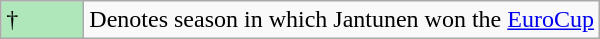<table class="wikitable">
<tr>
<td style="background:#AFE6BA; width:3em;">†</td>
<td>Denotes season in which Jantunen won the <a href='#'>EuroCup</a></td>
</tr>
</table>
